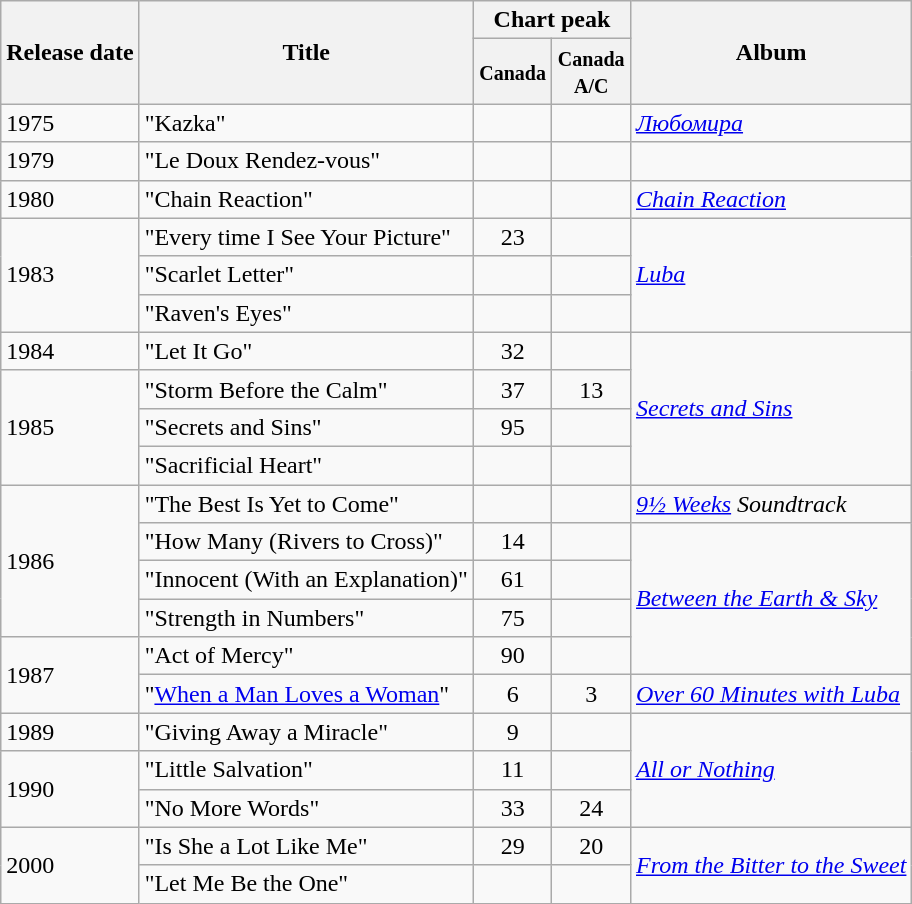<table class="wikitable">
<tr>
<th rowspan="2">Release date</th>
<th rowspan="2">Title</th>
<th colspan="2">Chart peak</th>
<th rowspan="2">Album</th>
</tr>
<tr>
<th style="width:45px;"><small>Canada</small></th>
<th style="width:45px;"><small>Canada A/C</small></th>
</tr>
<tr>
<td>1975</td>
<td>"Kazka"</td>
<td></td>
<td></td>
<td><em><a href='#'>Любомира</a></em></td>
</tr>
<tr>
<td>1979</td>
<td>"Le Doux Rendez-vous"</td>
<td></td>
<td></td>
<td></td>
</tr>
<tr>
<td>1980</td>
<td>"Chain Reaction"</td>
<td></td>
<td></td>
<td><em><a href='#'>Chain Reaction</a></em></td>
</tr>
<tr>
<td rowspan=3>1983</td>
<td>"Every time I See Your Picture"</td>
<td style="text-align:center;">23</td>
<td style="text-align:center;"></td>
<td rowspan="3"><em><a href='#'>Luba</a></em></td>
</tr>
<tr>
<td>"Scarlet Letter"</td>
<td style="text-align:center;"></td>
<td style="text-align:center;"></td>
</tr>
<tr>
<td>"Raven's Eyes"</td>
<td style="text-align:center;"></td>
<td style="text-align:center;"></td>
</tr>
<tr>
<td>1984</td>
<td>"Let It Go"</td>
<td style="text-align:center;">32</td>
<td style="text-align:center;"></td>
<td rowspan="4"><em><a href='#'>Secrets and Sins</a></em></td>
</tr>
<tr>
<td rowspan=3>1985</td>
<td>"Storm Before the Calm"</td>
<td style="text-align:center;">37</td>
<td style="text-align:center;">13</td>
</tr>
<tr>
<td>"Secrets and Sins"</td>
<td style="text-align:center;">95</td>
<td style="text-align:center;"></td>
</tr>
<tr>
<td>"Sacrificial Heart"</td>
<td style="text-align:center;"></td>
<td style="text-align:center;"></td>
</tr>
<tr>
<td rowspan=4>1986</td>
<td>"The Best Is Yet to Come"</td>
<td style="text-align:center;"></td>
<td style="text-align:center;"></td>
<td><em><a href='#'>9½ Weeks</a> Soundtrack</em></td>
</tr>
<tr>
<td>"How Many (Rivers to Cross)"</td>
<td style="text-align:center;">14</td>
<td style="text-align:center;"></td>
<td rowspan="4"><em><a href='#'>Between the Earth & Sky</a></em></td>
</tr>
<tr>
<td>"Innocent (With an Explanation)"</td>
<td style="text-align:center;">61</td>
<td style="text-align:center;"></td>
</tr>
<tr>
<td>"Strength in Numbers"</td>
<td style="text-align:center;">75</td>
<td style="text-align:center;"></td>
</tr>
<tr>
<td rowspan=2>1987</td>
<td>"Act of Mercy"</td>
<td style="text-align:center;">90</td>
<td style="text-align:center;"></td>
</tr>
<tr>
<td>"<a href='#'>When a Man Loves a Woman</a>"</td>
<td style="text-align:center;">6</td>
<td style="text-align:center;">3</td>
<td><em><a href='#'>Over 60 Minutes with Luba</a></em></td>
</tr>
<tr>
<td>1989</td>
<td>"Giving Away a Miracle"</td>
<td style="text-align:center;">9</td>
<td style="text-align:center;"></td>
<td rowspan="3"><em><a href='#'>All or Nothing</a></em></td>
</tr>
<tr>
<td rowspan=2>1990</td>
<td>"Little Salvation"</td>
<td style="text-align:center;">11</td>
<td style="text-align:center;"></td>
</tr>
<tr>
<td>"No More Words"</td>
<td style="text-align:center;">33</td>
<td style="text-align:center;">24</td>
</tr>
<tr>
<td rowspan=2>2000</td>
<td>"Is She a Lot Like Me"</td>
<td style="text-align:center;">29</td>
<td style="text-align:center;">20</td>
<td rowspan="2"><em><a href='#'>From the Bitter to the Sweet</a></em></td>
</tr>
<tr>
<td>"Let Me Be the One"</td>
<td style="text-align:center;"></td>
<td style="text-align:center;"></td>
</tr>
</table>
